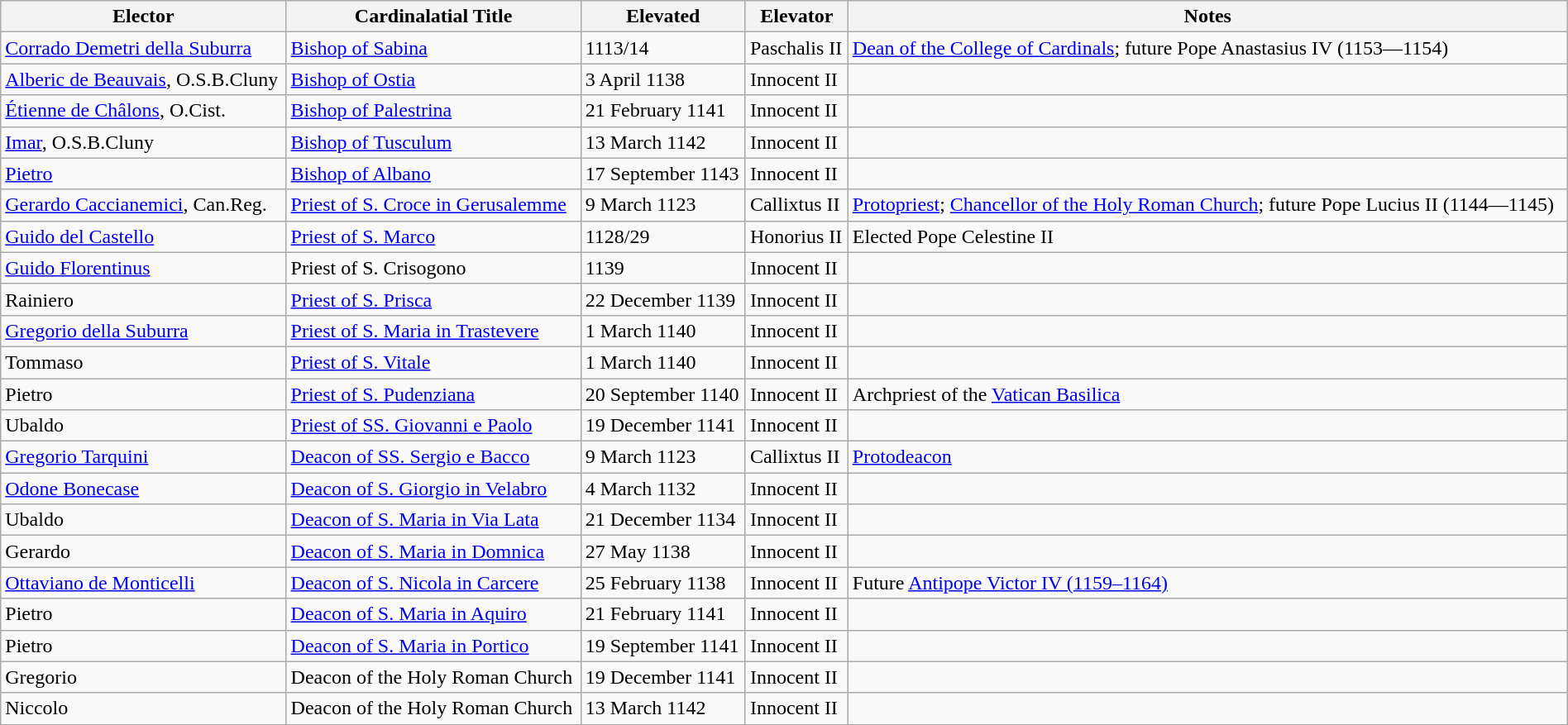<table class="wikitable sortable" style="width:100%">
<tr>
<th style="width:*;">Elector</th>
<th style="width:*;">Cardinalatial Title</th>
<th style="width:*;">Elevated</th>
<th style="width:*;">Elevator</th>
<th style="width:*;">Notes</th>
</tr>
<tr valign="top">
<td><a href='#'>Corrado Demetri della Suburra</a></td>
<td><a href='#'>Bishop of Sabina</a></td>
<td>1113/14</td>
<td>Paschalis II</td>
<td><a href='#'>Dean of the College of Cardinals</a>; future Pope Anastasius IV (1153—1154)</td>
</tr>
<tr valign="top">
<td><a href='#'>Alberic de Beauvais</a>, O.S.B.Cluny</td>
<td><a href='#'>Bishop of Ostia</a></td>
<td>3 April 1138</td>
<td>Innocent II</td>
<td></td>
</tr>
<tr valign="top">
<td><a href='#'>Étienne de Châlons</a>, O.Cist.</td>
<td><a href='#'>Bishop of Palestrina</a></td>
<td>21 February 1141</td>
<td>Innocent II</td>
<td></td>
</tr>
<tr valign="top">
<td><a href='#'>Imar</a>, O.S.B.Cluny</td>
<td><a href='#'>Bishop of Tusculum</a></td>
<td>13 March 1142</td>
<td>Innocent II</td>
<td></td>
</tr>
<tr valign="top">
<td><a href='#'>Pietro</a></td>
<td><a href='#'>Bishop of Albano</a></td>
<td>17 September 1143</td>
<td>Innocent II</td>
<td></td>
</tr>
<tr valign="top">
<td><a href='#'>Gerardo Caccianemici</a>, Can.Reg.</td>
<td><a href='#'>Priest of S. Croce in Gerusalemme</a></td>
<td>9 March 1123</td>
<td>Callixtus II</td>
<td><a href='#'>Protopriest</a>; <a href='#'>Chancellor of the Holy Roman Church</a>; future Pope Lucius II (1144—1145)</td>
</tr>
<tr valign="top">
<td><a href='#'>Guido del Castello</a></td>
<td><a href='#'>Priest of S. Marco</a></td>
<td>1128/29</td>
<td>Honorius II</td>
<td>Elected Pope Celestine II</td>
</tr>
<tr valign="top">
<td><a href='#'>Guido Florentinus</a></td>
<td>Priest of S. Crisogono</td>
<td>1139</td>
<td>Innocent II</td>
<td></td>
</tr>
<tr valign="top">
<td>Rainiero</td>
<td><a href='#'>Priest of S. Prisca</a></td>
<td>22 December 1139</td>
<td>Innocent II</td>
<td></td>
</tr>
<tr valign="top">
<td><a href='#'>Gregorio della Suburra</a></td>
<td><a href='#'>Priest of S. Maria in Trastevere</a></td>
<td>1 March 1140</td>
<td>Innocent II</td>
<td></td>
</tr>
<tr valign="top">
<td>Tommaso</td>
<td><a href='#'>Priest of S. Vitale</a></td>
<td>1 March 1140</td>
<td>Innocent II</td>
<td></td>
</tr>
<tr valign="top">
<td>Pietro</td>
<td><a href='#'>Priest of S. Pudenziana</a></td>
<td>20 September 1140</td>
<td>Innocent II</td>
<td>Archpriest of the <a href='#'>Vatican Basilica</a></td>
</tr>
<tr valign="top">
<td>Ubaldo</td>
<td><a href='#'>Priest of SS. Giovanni e Paolo</a></td>
<td>19 December 1141</td>
<td>Innocent II</td>
<td></td>
</tr>
<tr valign="top">
<td><a href='#'>Gregorio Tarquini</a></td>
<td><a href='#'>Deacon of SS. Sergio e Bacco</a></td>
<td>9 March 1123</td>
<td>Callixtus II</td>
<td><a href='#'>Protodeacon</a></td>
</tr>
<tr valign="top">
<td><a href='#'>Odone Bonecase</a></td>
<td><a href='#'>Deacon of S. Giorgio in Velabro</a></td>
<td>4 March 1132</td>
<td>Innocent II</td>
<td></td>
</tr>
<tr valign="top">
<td>Ubaldo</td>
<td><a href='#'>Deacon of S. Maria in Via Lata</a></td>
<td>21 December 1134</td>
<td>Innocent II</td>
<td></td>
</tr>
<tr valign="top">
<td>Gerardo</td>
<td><a href='#'>Deacon of S. Maria in Domnica</a></td>
<td>27 May 1138</td>
<td>Innocent II</td>
<td></td>
</tr>
<tr valign="top">
<td><a href='#'>Ottaviano de Monticelli</a></td>
<td><a href='#'>Deacon of S. Nicola in Carcere</a></td>
<td>25 February 1138</td>
<td>Innocent II</td>
<td>Future <a href='#'>Antipope Victor IV (1159–1164)</a></td>
</tr>
<tr valign="top">
<td>Pietro</td>
<td><a href='#'>Deacon of S. Maria in Aquiro</a></td>
<td>21 February 1141</td>
<td>Innocent II</td>
<td></td>
</tr>
<tr valign="top">
<td>Pietro</td>
<td><a href='#'>Deacon of S. Maria in Portico</a></td>
<td>19 September 1141</td>
<td>Innocent II</td>
<td></td>
</tr>
<tr valign="top">
<td>Gregorio</td>
<td>Deacon of the Holy Roman Church</td>
<td>19 December 1141</td>
<td>Innocent II</td>
<td></td>
</tr>
<tr valign="top">
<td>Niccolo</td>
<td>Deacon of the Holy Roman Church</td>
<td>13 March 1142</td>
<td>Innocent II</td>
<td></td>
</tr>
</table>
